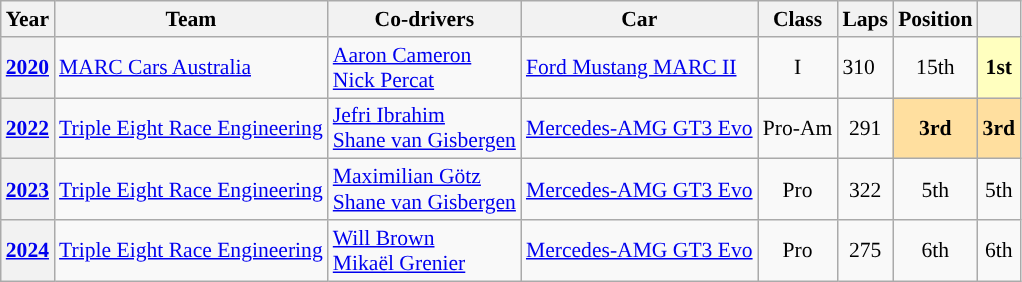<table class="wikitable" style="font-size: 90%;">
<tr>
<th>Year</th>
<th>Team</th>
<th>Co-drivers</th>
<th>Car</th>
<th>Class</th>
<th>Laps</th>
<th>Position</th>
<th></th>
</tr>
<tr>
<th><a href='#'>2020</a></th>
<td nowrap> <a href='#'>MARC Cars Australia</a></td>
<td nowrap> <a href='#'>Aaron Cameron</a><br> <a href='#'>Nick Percat</a></td>
<td nowrap><a href='#'>Ford Mustang MARC II</a></td>
<td align="center">I</td>
<td>310</td>
<td align="center">15th</td>
<td align="center" style="background: #ffffbf"><strong>1st</strong></td>
</tr>
<tr>
<th><a href='#'>2022</a></th>
<td align="left"nowrap> <a href='#'>Triple Eight Race Engineering</a></td>
<td align="left"nowrap> <a href='#'>Jefri Ibrahim</a><br> <a href='#'>Shane van Gisbergen</a></td>
<td align="left"nowrap><a href='#'>Mercedes-AMG GT3 Evo</a></td>
<td align="center" nowrap>Pro-Am</td>
<td align="center">291</td>
<td align="center" style="background:#ffdf9f"><strong>3rd</strong></td>
<td align="center" style="background:#ffdf9f"><strong>3rd</strong></td>
</tr>
<tr>
<th><a href='#'>2023</a></th>
<td align="left"nowrap> <a href='#'>Triple Eight Race Engineering</a></td>
<td align="left"nowrap> <a href='#'>Maximilian Götz</a><br> <a href='#'>Shane van Gisbergen</a></td>
<td align="left"nowrap><a href='#'>Mercedes-AMG GT3 Evo</a></td>
<td align="center">Pro</td>
<td align="center">322</td>
<td align="center">5th</td>
<td align="center">5th</td>
</tr>
<tr>
<th><a href='#'>2024</a></th>
<td align="left"nowrap> <a href='#'>Triple Eight Race Engineering</a></td>
<td align="left"nowrap> <a href='#'>Will Brown</a><br> <a href='#'>Mikaël Grenier</a></td>
<td align="left"nowrap><a href='#'>Mercedes-AMG GT3 Evo</a></td>
<td align="center">Pro</td>
<td align="center">275</td>
<td align="center">6th</td>
<td align="center">6th</td>
</tr>
</table>
